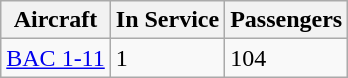<table class="wikitable" border="1">
<tr>
<th>Aircraft</th>
<th>In Service</th>
<th>Passengers</th>
</tr>
<tr>
<td><a href='#'>BAC 1-11</a></td>
<td>1</td>
<td>104</td>
</tr>
</table>
